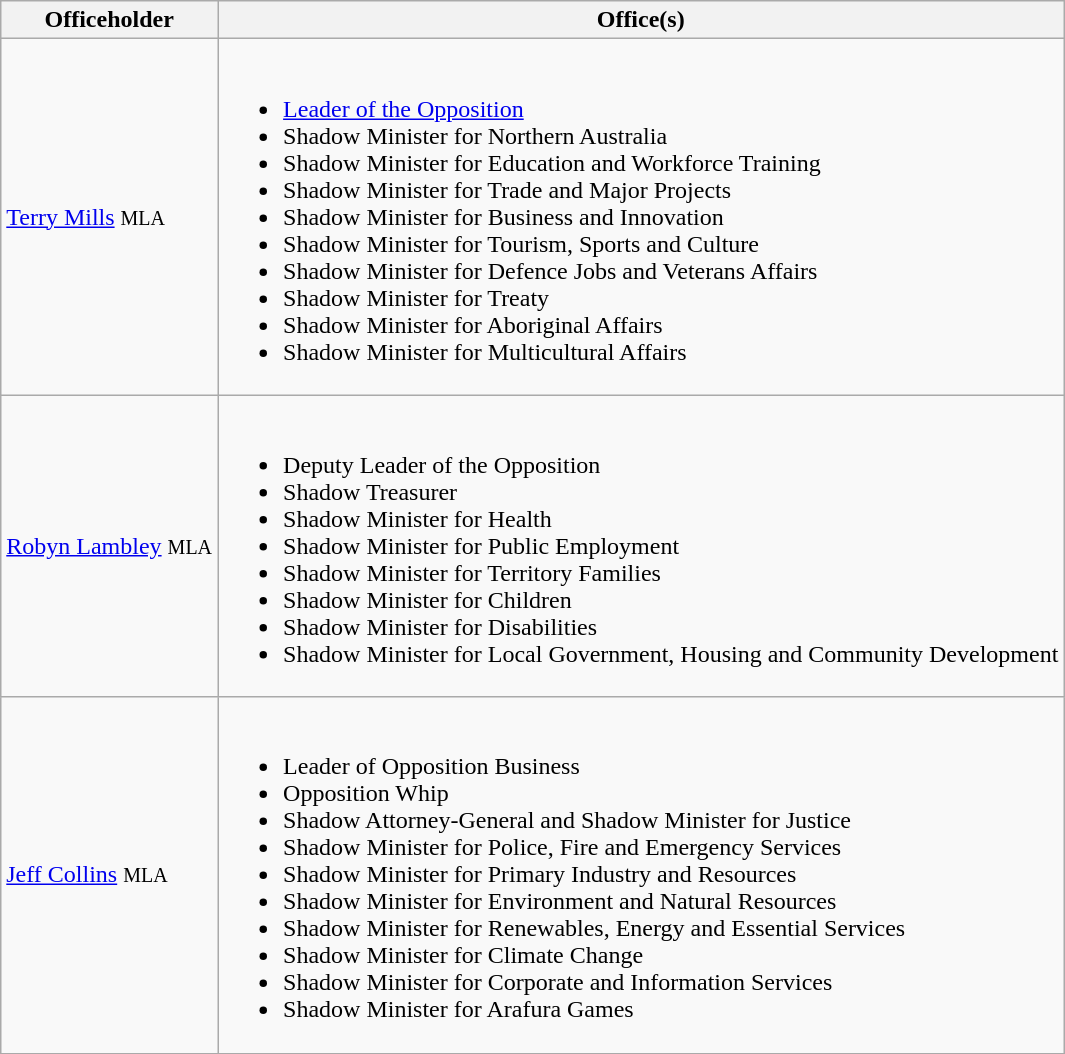<table class="wikitable">
<tr>
<th>Officeholder</th>
<th>Office(s)</th>
</tr>
<tr>
<td><a href='#'>Terry Mills</a> <small>MLA</small></td>
<td><br><ul><li><a href='#'>Leader of the Opposition</a></li><li>Shadow Minister for Northern Australia</li><li>Shadow Minister for Education and Workforce Training</li><li>Shadow Minister for Trade and Major Projects</li><li>Shadow Minister for Business and Innovation</li><li>Shadow Minister for Tourism, Sports and Culture</li><li>Shadow Minister for Defence Jobs and Veterans Affairs</li><li>Shadow Minister for Treaty</li><li>Shadow Minister for Aboriginal Affairs</li><li>Shadow Minister for Multicultural Affairs</li></ul></td>
</tr>
<tr>
<td><a href='#'>Robyn Lambley</a> <small>MLA</small></td>
<td><br><ul><li>Deputy Leader of the Opposition</li><li>Shadow Treasurer</li><li>Shadow Minister for Health</li><li>Shadow Minister for Public Employment</li><li>Shadow Minister for Territory Families</li><li>Shadow Minister for Children</li><li>Shadow Minister for Disabilities</li><li>Shadow Minister for Local Government, Housing and Community Development</li></ul></td>
</tr>
<tr>
<td><a href='#'>Jeff Collins</a> <small>MLA</small></td>
<td><br><ul><li>Leader of Opposition Business</li><li>Opposition Whip</li><li>Shadow Attorney-General and Shadow Minister for Justice</li><li>Shadow Minister for Police, Fire and Emergency Services</li><li>Shadow Minister for Primary Industry and Resources</li><li>Shadow Minister for Environment and Natural Resources</li><li>Shadow Minister for Renewables, Energy and Essential Services</li><li>Shadow Minister for Climate Change</li><li>Shadow Minister for Corporate and Information Services</li><li>Shadow Minister for Arafura Games</li></ul></td>
</tr>
</table>
